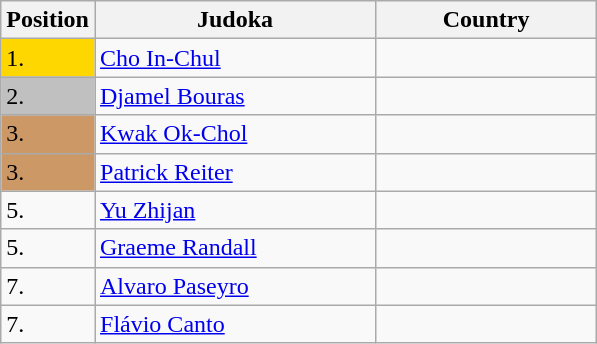<table class=wikitable>
<tr>
<th>Position</th>
<th width=180>Judoka</th>
<th width=140>Country</th>
</tr>
<tr>
<td bgcolor=gold>1.</td>
<td><a href='#'>Cho In-Chul</a></td>
<td></td>
</tr>
<tr>
<td bgcolor=silver>2.</td>
<td><a href='#'>Djamel Bouras</a></td>
<td></td>
</tr>
<tr>
<td bgcolor=CC9966>3.</td>
<td><a href='#'>Kwak Ok-Chol</a></td>
<td></td>
</tr>
<tr>
<td bgcolor=CC9966>3.</td>
<td><a href='#'>Patrick Reiter</a></td>
<td></td>
</tr>
<tr>
<td>5.</td>
<td><a href='#'>Yu Zhijan</a></td>
<td></td>
</tr>
<tr>
<td>5.</td>
<td><a href='#'>Graeme Randall</a></td>
<td></td>
</tr>
<tr>
<td>7.</td>
<td><a href='#'>Alvaro Paseyro</a></td>
<td></td>
</tr>
<tr>
<td>7.</td>
<td><a href='#'>Flávio Canto</a></td>
<td></td>
</tr>
</table>
